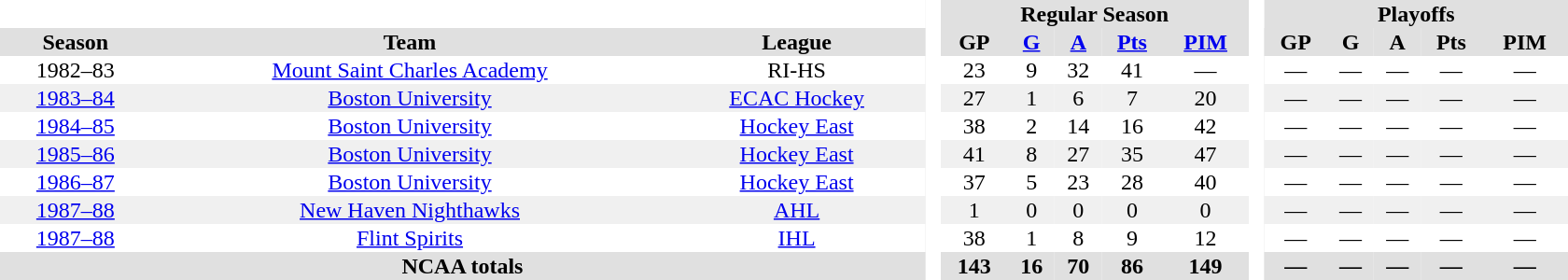<table border="0" cellpadding="1" cellspacing="0" style="text-align:center; width:70em">
<tr bgcolor="#e0e0e0">
<th colspan="3"  bgcolor="#ffffff"> </th>
<th rowspan="99" bgcolor="#ffffff"> </th>
<th colspan="5">Regular Season</th>
<th rowspan="99" bgcolor="#ffffff"> </th>
<th colspan="5">Playoffs</th>
</tr>
<tr bgcolor="#e0e0e0">
<th>Season</th>
<th>Team</th>
<th>League</th>
<th>GP</th>
<th><a href='#'>G</a></th>
<th><a href='#'>A</a></th>
<th><a href='#'>Pts</a></th>
<th><a href='#'>PIM</a></th>
<th>GP</th>
<th>G</th>
<th>A</th>
<th>Pts</th>
<th>PIM</th>
</tr>
<tr>
<td>1982–83</td>
<td><a href='#'>Mount Saint Charles Academy</a></td>
<td>RI-HS</td>
<td>23</td>
<td>9</td>
<td>32</td>
<td>41</td>
<td>—</td>
<td>—</td>
<td>—</td>
<td>—</td>
<td>—</td>
<td>—</td>
</tr>
<tr bgcolor="f0f0f0">
<td><a href='#'>1983–84</a></td>
<td><a href='#'>Boston University</a></td>
<td><a href='#'>ECAC Hockey</a></td>
<td>27</td>
<td>1</td>
<td>6</td>
<td>7</td>
<td>20</td>
<td>—</td>
<td>—</td>
<td>—</td>
<td>—</td>
<td>—</td>
</tr>
<tr>
<td><a href='#'>1984–85</a></td>
<td><a href='#'>Boston University</a></td>
<td><a href='#'>Hockey East</a></td>
<td>38</td>
<td>2</td>
<td>14</td>
<td>16</td>
<td>42</td>
<td>—</td>
<td>—</td>
<td>—</td>
<td>—</td>
<td>—</td>
</tr>
<tr bgcolor="f0f0f0">
<td><a href='#'>1985–86</a></td>
<td><a href='#'>Boston University</a></td>
<td><a href='#'>Hockey East</a></td>
<td>41</td>
<td>8</td>
<td>27</td>
<td>35</td>
<td>47</td>
<td>—</td>
<td>—</td>
<td>—</td>
<td>—</td>
<td>—</td>
</tr>
<tr>
<td><a href='#'>1986–87</a></td>
<td><a href='#'>Boston University</a></td>
<td><a href='#'>Hockey East</a></td>
<td>37</td>
<td>5</td>
<td>23</td>
<td>28</td>
<td>40</td>
<td>—</td>
<td>—</td>
<td>—</td>
<td>—</td>
<td>—</td>
</tr>
<tr bgcolor="f0f0f0">
<td><a href='#'>1987–88</a></td>
<td><a href='#'>New Haven Nighthawks</a></td>
<td><a href='#'>AHL</a></td>
<td>1</td>
<td>0</td>
<td>0</td>
<td>0</td>
<td>0</td>
<td>—</td>
<td>—</td>
<td>—</td>
<td>—</td>
<td>—</td>
</tr>
<tr>
<td><a href='#'>1987–88</a></td>
<td><a href='#'>Flint Spirits</a></td>
<td><a href='#'>IHL</a></td>
<td>38</td>
<td>1</td>
<td>8</td>
<td>9</td>
<td>12</td>
<td>—</td>
<td>—</td>
<td>—</td>
<td>—</td>
<td>—</td>
</tr>
<tr bgcolor="#e0e0e0">
<th colspan="3">NCAA totals</th>
<th>143</th>
<th>16</th>
<th>70</th>
<th>86</th>
<th>149</th>
<th>—</th>
<th>—</th>
<th>—</th>
<th>—</th>
<th>—</th>
</tr>
</table>
